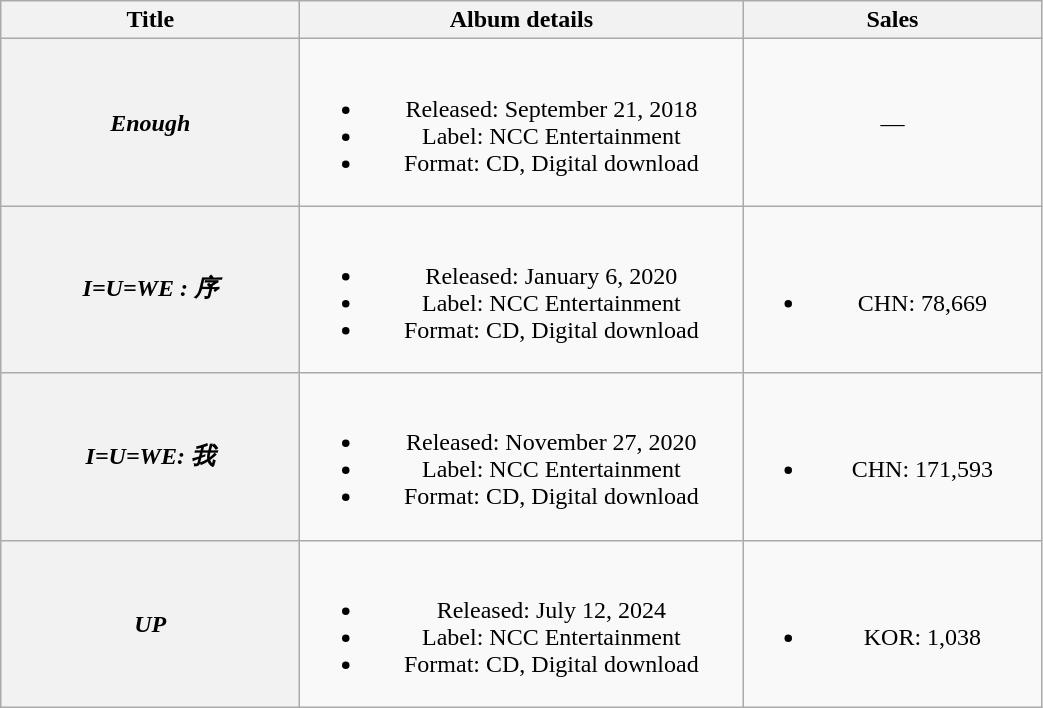<table class="wikitable plainrowheaders" style="text-align:center;">
<tr>
<th style="width:12em;">Title</th>
<th style="width:18em;">Album details</th>
<th style="width:12em;">Sales</th>
</tr>
<tr>
<th scope="row"><em>Enough</em></th>
<td><br><ul><li>Released: September 21, 2018</li><li>Label: NCC Entertainment</li><li>Format: CD, Digital download</li></ul></td>
<td>—</td>
</tr>
<tr>
<th scope="row"><em>I=U=WE : 序</em></th>
<td><br><ul><li>Released: January 6, 2020</li><li>Label: NCC Entertainment</li><li>Format: CD, Digital download</li></ul></td>
<td><br><ul><li>CHN: 78,669</li></ul></td>
</tr>
<tr>
<th scope="row"><em>I=U=WE: 我</em></th>
<td><br><ul><li>Released: November 27, 2020</li><li>Label: NCC Entertainment</li><li>Format: CD, Digital download</li></ul></td>
<td><br><ul><li>CHN: 171,593</li></ul></td>
</tr>
<tr>
<th scope="row"><em>UP</em></th>
<td><br><ul><li>Released: July 12, 2024</li><li>Label: NCC Entertainment</li><li>Format: CD, Digital download</li></ul></td>
<td><br><ul><li>KOR: 1,038</li></ul></td>
</tr>
</table>
